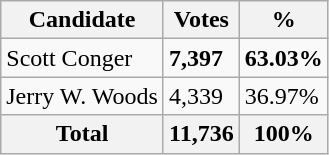<table class="wikitable">
<tr>
<th>Candidate</th>
<th>Votes</th>
<th>%</th>
</tr>
<tr>
<td>Scott Conger</td>
<td><strong>7,397</strong></td>
<td><strong>63.03%</strong></td>
</tr>
<tr>
<td>Jerry W. Woods</td>
<td>4,339</td>
<td>36.97%</td>
</tr>
<tr>
<th>Total</th>
<th><strong>11,736</strong></th>
<th>100%</th>
</tr>
</table>
